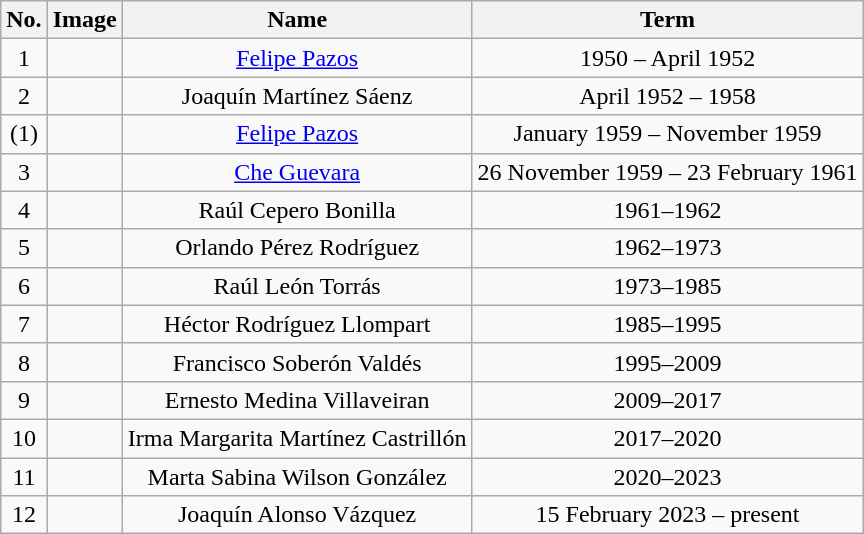<table class="wikitable" style="text-align:center;">
<tr>
<th>No.</th>
<th>Image</th>
<th>Name</th>
<th>Term</th>
</tr>
<tr>
<td>1</td>
<td></td>
<td><a href='#'>Felipe Pazos</a></td>
<td>1950 – April 1952</td>
</tr>
<tr>
<td>2</td>
<td></td>
<td>Joaquín Martínez Sáenz</td>
<td>April 1952 – 1958</td>
</tr>
<tr>
<td>(1)</td>
<td></td>
<td><a href='#'>Felipe Pazos</a></td>
<td>January 1959 – November 1959</td>
</tr>
<tr>
<td>3</td>
<td></td>
<td><a href='#'>Che Guevara</a></td>
<td>26 November 1959 – 23 February 1961</td>
</tr>
<tr>
<td>4</td>
<td></td>
<td>Raúl Cepero Bonilla</td>
<td>1961–1962</td>
</tr>
<tr>
<td>5</td>
<td></td>
<td>Orlando Pérez Rodríguez</td>
<td>1962–1973</td>
</tr>
<tr>
<td>6</td>
<td></td>
<td>Raúl León Torrás</td>
<td>1973–1985</td>
</tr>
<tr>
<td>7</td>
<td></td>
<td>Héctor Rodríguez Llompart</td>
<td>1985–1995</td>
</tr>
<tr>
<td>8</td>
<td></td>
<td>Francisco Soberón Valdés</td>
<td>1995–2009</td>
</tr>
<tr>
<td>9</td>
<td></td>
<td>Ernesto Medina Villaveiran</td>
<td>2009–2017</td>
</tr>
<tr>
<td>10</td>
<td></td>
<td>Irma Margarita Martínez Castrillón</td>
<td>2017–2020</td>
</tr>
<tr>
<td>11</td>
<td></td>
<td>Marta Sabina Wilson González</td>
<td>2020–2023</td>
</tr>
<tr>
<td>12</td>
<td></td>
<td>Joaquín Alonso Vázquez</td>
<td>15 February 2023 – present</td>
</tr>
</table>
